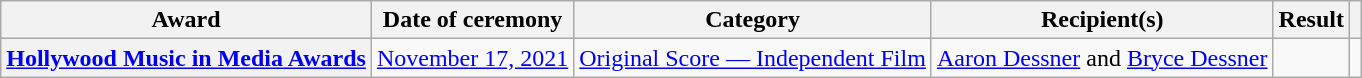<table class="wikitable plainrowheaders sortable">
<tr>
<th scope="col">Award</th>
<th scope="col">Date of ceremony</th>
<th scope="col">Category</th>
<th scope="col">Recipient(s)</th>
<th scope="col">Result</th>
<th scope="col" class="unsortable"></th>
</tr>
<tr>
<th scope="row"><a href='#'>Hollywood Music in Media Awards</a></th>
<td><a href='#'>November 17, 2021</a></td>
<td><a href='#'>Original Score — Independent Film</a></td>
<td><a href='#'>Aaron Dessner</a> and <a href='#'>Bryce Dessner</a></td>
<td></td>
<td align="center"></td>
</tr>
</table>
